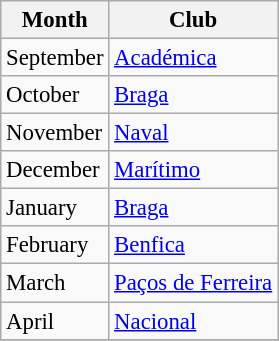<table class="wikitable" style="font-size:95%">
<tr>
<th>Month</th>
<th>Club</th>
</tr>
<tr --->
<td>September</td>
<td><a href='#'>Académica</a></td>
</tr>
<tr>
<td>October</td>
<td><a href='#'>Braga</a></td>
</tr>
<tr>
<td>November</td>
<td><a href='#'>Naval</a></td>
</tr>
<tr>
<td>December</td>
<td><a href='#'>Marítimo</a></td>
</tr>
<tr>
<td>January</td>
<td><a href='#'>Braga</a></td>
</tr>
<tr>
<td>February</td>
<td><a href='#'>Benfica</a></td>
</tr>
<tr>
<td>March</td>
<td><a href='#'>Paços de Ferreira</a></td>
</tr>
<tr>
<td>April</td>
<td><a href='#'>Nacional</a></td>
</tr>
<tr>
</tr>
</table>
